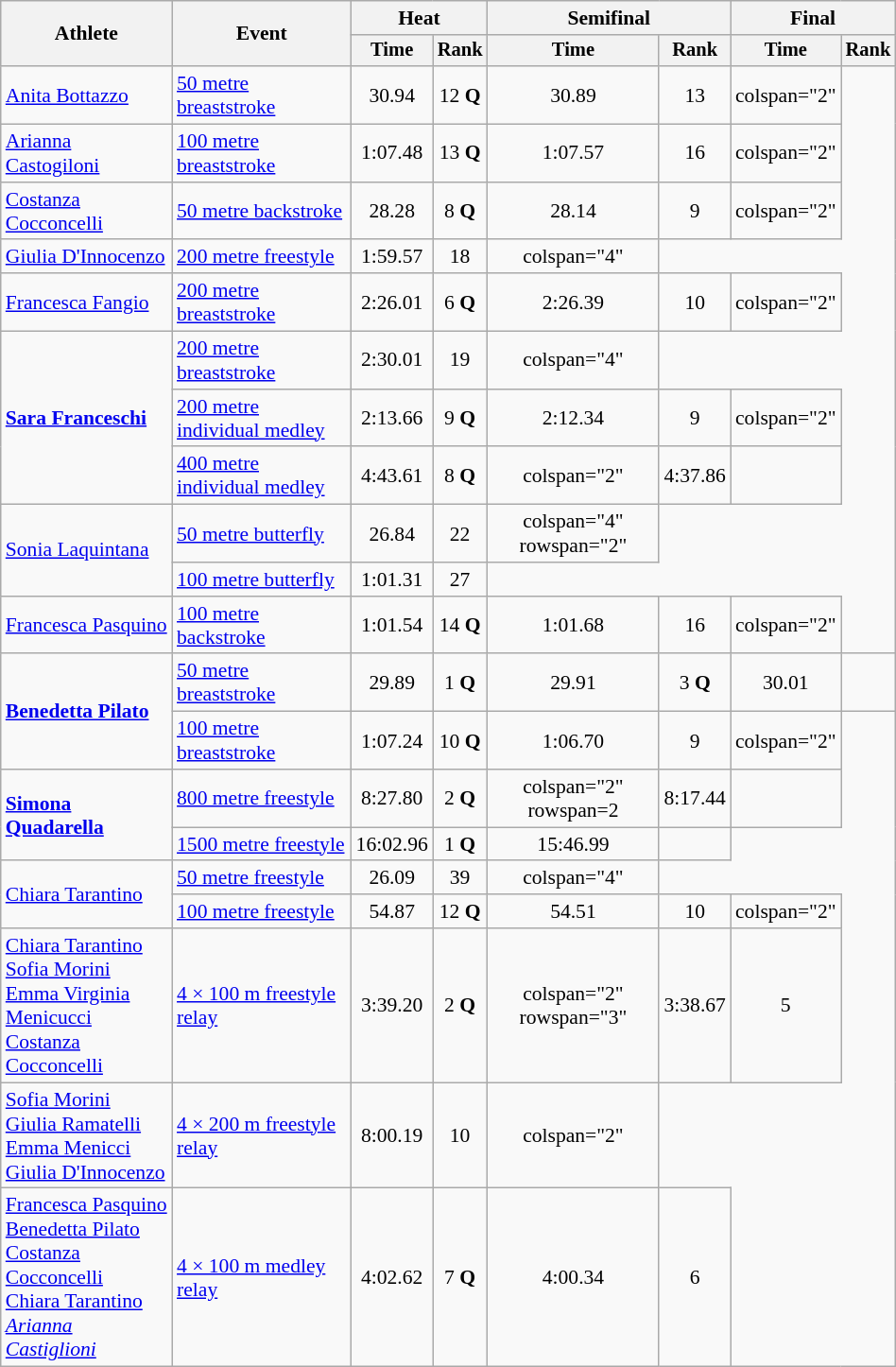<table class="wikitable" style="text-align:center; font-size:90%; width:50%;">
<tr>
<th rowspan="2">Athlete</th>
<th rowspan="2">Event</th>
<th colspan="2">Heat</th>
<th colspan="2">Semifinal</th>
<th colspan="2">Final</th>
</tr>
<tr style="font-size:95%">
<th>Time</th>
<th>Rank</th>
<th>Time</th>
<th>Rank</th>
<th>Time</th>
<th>Rank</th>
</tr>
<tr align=center>
<td align=left><a href='#'>Anita Bottazzo</a></td>
<td align=left><a href='#'>50 metre breaststroke</a></td>
<td>30.94</td>
<td>12 <strong>Q</strong></td>
<td>30.89</td>
<td>13</td>
<td>colspan="2" </td>
</tr>
<tr align=center>
<td align=left><a href='#'>Arianna Castogiloni</a></td>
<td align=left><a href='#'>100 metre breaststroke</a></td>
<td>1:07.48</td>
<td>13 <strong>Q</strong></td>
<td>1:07.57</td>
<td>16</td>
<td>colspan="2" </td>
</tr>
<tr align=center>
<td align=left><a href='#'>Costanza Cocconcelli</a></td>
<td align=left><a href='#'>50 metre backstroke</a></td>
<td>28.28</td>
<td>8 <strong>Q</strong></td>
<td>28.14</td>
<td>9</td>
<td>colspan="2" </td>
</tr>
<tr align=center>
<td align=left><a href='#'>Giulia D'Innocenzo</a></td>
<td align=left><a href='#'>200 metre freestyle</a></td>
<td>1:59.57</td>
<td>18</td>
<td>colspan="4" </td>
</tr>
<tr align=center>
<td align=left><a href='#'>Francesca Fangio</a></td>
<td align=left><a href='#'>200 metre breaststroke</a></td>
<td>2:26.01</td>
<td>6 <strong>Q</strong></td>
<td>2:26.39</td>
<td>10</td>
<td>colspan="2" </td>
</tr>
<tr align=center>
<td align=left rowspan=3><strong><a href='#'>Sara Franceschi</a></strong></td>
<td align=left><a href='#'>200 metre breaststroke</a></td>
<td>2:30.01</td>
<td>19</td>
<td>colspan="4" </td>
</tr>
<tr align=center>
<td align=left><a href='#'>200 metre individual medley</a></td>
<td>2:13.66</td>
<td>9 <strong>Q</strong></td>
<td>2:12.34</td>
<td>9</td>
<td>colspan="2" </td>
</tr>
<tr align=center>
<td align=left><a href='#'>400 metre individual medley</a></td>
<td>4:43.61</td>
<td>8 <strong>Q</strong></td>
<td>colspan="2" </td>
<td>4:37.86</td>
<td></td>
</tr>
<tr align=center>
<td align=left rowspan="2"><a href='#'>Sonia Laquintana</a></td>
<td align=left><a href='#'>50 metre butterfly</a></td>
<td>26.84</td>
<td>22</td>
<td>colspan="4" rowspan="2" </td>
</tr>
<tr align=center>
<td align=left><a href='#'>100 metre butterfly</a></td>
<td>1:01.31</td>
<td>27</td>
</tr>
<tr align=center>
<td align=left><a href='#'>Francesca Pasquino</a></td>
<td align=left><a href='#'>100 metre backstroke</a></td>
<td>1:01.54</td>
<td>14 <strong>Q</strong></td>
<td>1:01.68</td>
<td>16</td>
<td>colspan="2" </td>
</tr>
<tr align=center>
<td align=left rowspan=2><strong><a href='#'>Benedetta Pilato</a></strong></td>
<td align=left><a href='#'>50 metre breaststroke</a></td>
<td>29.89</td>
<td>1 <strong>Q</strong></td>
<td>29.91</td>
<td>3 <strong>Q</strong></td>
<td>30.01</td>
<td></td>
</tr>
<tr align=center>
<td align=left><a href='#'>100 metre breaststroke</a></td>
<td>1:07.24</td>
<td>10 <strong>Q</strong></td>
<td>1:06.70</td>
<td>9</td>
<td>colspan="2" </td>
</tr>
<tr align=center>
<td align=left rowspan=2><strong><a href='#'>Simona Quadarella</a></strong></td>
<td align=left><a href='#'>800 metre freestyle</a></td>
<td>8:27.80</td>
<td>2 <strong>Q</strong></td>
<td>colspan="2" rowspan=2 </td>
<td>8:17.44</td>
<td></td>
</tr>
<tr align=center>
<td align=left><a href='#'>1500 metre freestyle</a></td>
<td>16:02.96</td>
<td>1 <strong>Q</strong></td>
<td>15:46.99</td>
<td></td>
</tr>
<tr align=center>
<td align=left rowspan="2"><a href='#'>Chiara Tarantino</a></td>
<td align=left><a href='#'>50 metre freestyle</a></td>
<td>26.09</td>
<td>39</td>
<td>colspan="4" </td>
</tr>
<tr align=center>
<td align=left><a href='#'>100 metre freestyle</a></td>
<td>54.87</td>
<td>12 <strong>Q</strong></td>
<td>54.51</td>
<td>10</td>
<td>colspan="2" </td>
</tr>
<tr>
<td align=left><a href='#'>Chiara Tarantino</a> <br><a href='#'>Sofia Morini</a> <br><a href='#'>Emma Virginia Menicucci</a><br><a href='#'>Costanza Cocconcelli</a></td>
<td align=left><a href='#'>4 × 100 m freestyle relay</a></td>
<td>3:39.20</td>
<td>2 <strong>Q</strong></td>
<td>colspan="2" rowspan="3" </td>
<td>3:38.67</td>
<td>5</td>
</tr>
<tr>
<td align=left><a href='#'>Sofia Morini</a><br><a href='#'>Giulia Ramatelli</a><br><a href='#'>Emma Menicci</a> <br><a href='#'>Giulia D'Innocenzo</a></td>
<td align=left><a href='#'>4 × 200 m freestyle relay</a></td>
<td>8:00.19</td>
<td>10</td>
<td>colspan="2" </td>
</tr>
<tr>
<td align=left><a href='#'>Francesca Pasquino</a> <br><a href='#'>Benedetta Pilato</a> <br><a href='#'>Costanza Cocconcelli</a><br><a href='#'>Chiara Tarantino</a><br><em><a href='#'>Arianna Castiglioni</a></em></td>
<td align=left><a href='#'>4 × 100 m medley relay</a></td>
<td>4:02.62</td>
<td>7 <strong>Q</strong></td>
<td>4:00.34</td>
<td>6</td>
</tr>
</table>
